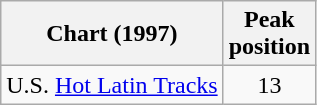<table class="wikitable">
<tr>
<th>Chart (1997)</th>
<th>Peak<br>position</th>
</tr>
<tr>
<td>U.S. <a href='#'>Hot Latin Tracks</a></td>
<td align="center">13</td>
</tr>
</table>
